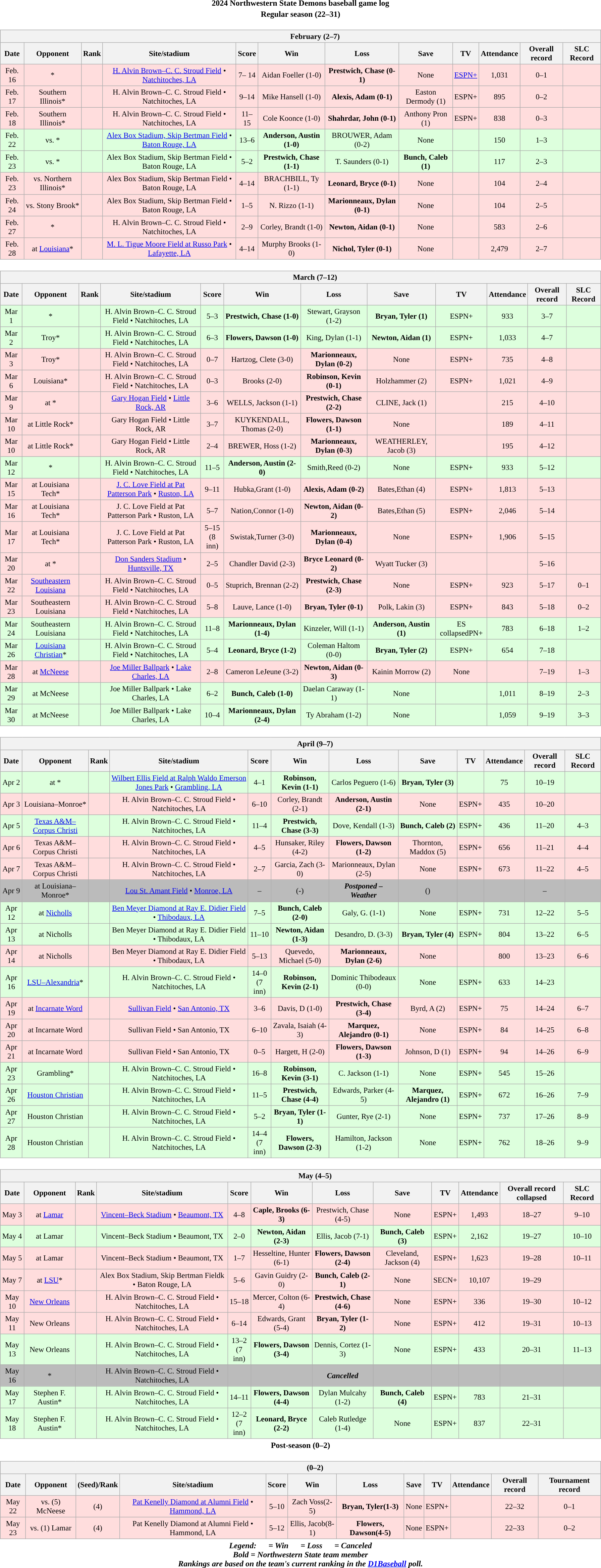<table class="toccolours" width=95% style="clear:both; margin:1.5em auto; text-align:center;">
<tr>
<th colspan=2>2024 Northwestern State Demons baseball game log</th>
</tr>
<tr>
<th colspan=2>Regular season (22–31)</th>
</tr>
<tr valign="top">
<td><br><table class="wikitable collapsible collapsed" style="margin:auto; width:100%; text-align:center; font-size:95%">
<tr>
<th colspan=12 style="padding-left:4em;">February (2–7)</th>
</tr>
<tr>
<th>Date</th>
<th>Opponent</th>
<th>Rank</th>
<th>Site/stadium</th>
<th>Score</th>
<th>Win</th>
<th>Loss</th>
<th>Save</th>
<th>TV</th>
<th>Attendance</th>
<th>Overall record</th>
<th>SLC Record</th>
</tr>
<tr align="center" bgcolor=#ffdddd>
<td>Feb. 16</td>
<td>*</td>
<td></td>
<td><a href='#'>H. Alvin Brown–C. C. Stroud Field</a> • <a href='#'>Natchitoches, LA</a></td>
<td>7– 14</td>
<td>Aidan Foeller (1-0)</td>
<td><strong>Prestwich, Chase (0-1)</strong></td>
<td>None</td>
<td><a href='#'>ESPN+</a></td>
<td>1,031</td>
<td>0–1</td>
<td></td>
</tr>
<tr align="center" bgcolor=#ffdddd>
<td>Feb. 17</td>
<td>Southern Illinois*</td>
<td></td>
<td>H. Alvin Brown–C. C. Stroud Field • Natchitoches, LA</td>
<td>9–14</td>
<td>Mike Hansell (1-0)</td>
<td><strong>Alexis, Adam (0-1)</strong></td>
<td>Easton Dermody (1)</td>
<td>ESPN+</td>
<td>895</td>
<td>0–2</td>
<td></td>
</tr>
<tr align="center" bgcolor=#ffdddd>
<td>Feb. 18</td>
<td>Southern Illinois*</td>
<td></td>
<td>H. Alvin Brown–C. C. Stroud Field • Natchitoches, LA</td>
<td>11–15</td>
<td>Cole Koonce (1-0)</td>
<td><strong>Shahrdar, John (0-1)</strong></td>
<td>Anthony Pron (1)</td>
<td>ESPN+</td>
<td>838</td>
<td>0–3</td>
<td></td>
</tr>
<tr align="center" bgcolor=#ddffdd>
<td>Feb. 22</td>
<td>vs. *</td>
<td></td>
<td><a href='#'>Alex Box Stadium, Skip Bertman Field</a> • <a href='#'>Baton Rouge, LA</a></td>
<td>13–6</td>
<td><strong>Anderson, Austin (1-0)</strong></td>
<td>BROUWER, Adam (0-2)</td>
<td>None</td>
<td></td>
<td>150</td>
<td>1–3</td>
<td></td>
</tr>
<tr align="center" bgcolor=#ddffdd>
<td>Feb. 23</td>
<td>vs. *</td>
<td></td>
<td>Alex Box Stadium, Skip Bertman Field • Baton Rouge, LA</td>
<td>5–2</td>
<td><strong>Prestwich, Chase (1-1)</strong></td>
<td>T. Saunders (0-1)</td>
<td><strong>Bunch, Caleb (1)</strong></td>
<td></td>
<td>117</td>
<td>2–3</td>
<td></td>
</tr>
<tr align="center" bgcolor=#ffdddd>
<td>Feb. 23</td>
<td>vs. Northern Illinois*</td>
<td></td>
<td>Alex Box Stadium, Skip Bertman Field • Baton Rouge, LA</td>
<td>4–14</td>
<td>BRACHBILL, Ty (1-1)</td>
<td><strong>Leonard, Bryce (0-1)</strong></td>
<td>None</td>
<td></td>
<td>104</td>
<td>2–4</td>
<td></td>
</tr>
<tr align="center" bgcolor=#ffdddd>
<td>Feb. 24</td>
<td>vs. Stony Brook*</td>
<td></td>
<td>Alex Box Stadium, Skip Bertman Field • Baton Rouge, LA</td>
<td>1–5</td>
<td>N. Rizzo (1-1)</td>
<td><strong>Marionneaux, Dylan (0-1)</strong></td>
<td>None</td>
<td></td>
<td>104</td>
<td>2–5</td>
<td></td>
</tr>
<tr align="center" bgcolor=#ffdddd>
<td>Feb. 27</td>
<td>*</td>
<td></td>
<td>H. Alvin Brown–C. C. Stroud Field • Natchitoches, LA</td>
<td>2–9</td>
<td>Corley, Brandt (1-0)</td>
<td><strong>Newton, Aidan (0-1)</strong></td>
<td>None</td>
<td></td>
<td>583</td>
<td>2–6</td>
<td></td>
</tr>
<tr align="center" bgcolor=#ffdddd>
<td>Feb. 28</td>
<td>at <a href='#'>Louisiana</a>*</td>
<td></td>
<td><a href='#'>M. L. Tigue Moore Field at Russo Park</a> • <a href='#'>Lafayette, LA</a></td>
<td>4–14</td>
<td>Murphy Brooks (1-0)</td>
<td><strong>Nichol, Tyler (0-1)</strong></td>
<td>None</td>
<td></td>
<td>2,479</td>
<td>2–7</td>
<td></td>
</tr>
</table>
</td>
</tr>
<tr>
<td><br><table class="wikitable collapsible collapsed" style="margin:auto; width:100%; text-align:center; font-size:95%">
<tr>
<th colspan=12 style="padding-left:4em;">March (7–12)</th>
</tr>
<tr>
<th>Date</th>
<th>Opponent</th>
<th>Rank</th>
<th>Site/stadium</th>
<th>Score</th>
<th>Win</th>
<th>Loss</th>
<th>Save</th>
<th>TV</th>
<th>Attendance</th>
<th>Overall record</th>
<th>SLC Record</th>
</tr>
<tr align="center" bgcolor=#ddffdd>
<td>Mar 1</td>
<td>*</td>
<td></td>
<td>H. Alvin Brown–C. C. Stroud Field • Natchitoches, LA</td>
<td>5–3</td>
<td><strong>Prestwich, Chase (1-0)</strong></td>
<td>Stewart, Grayson (1-2)</td>
<td><strong>Bryan, Tyler (1)</strong></td>
<td>ESPN+</td>
<td>933</td>
<td>3–7</td>
<td></td>
</tr>
<tr align="center" bgcolor=#ddffdd>
<td>Mar 2</td>
<td>Troy*</td>
<td></td>
<td>H. Alvin Brown–C. C. Stroud Field • Natchitoches, LA</td>
<td>6–3</td>
<td><strong>Flowers, Dawson (1-0)</strong></td>
<td>King, Dylan (1-1)</td>
<td><strong>Newton, Aidan (1)</strong></td>
<td>ESPN+</td>
<td>1,033</td>
<td>4–7</td>
<td></td>
</tr>
<tr align="center" bgcolor=#ffdddd>
<td>Mar 3</td>
<td>Troy*</td>
<td></td>
<td>H. Alvin Brown–C. C. Stroud Field • Natchitoches, LA</td>
<td>0–7</td>
<td>Hartzog, Clete (3-0)</td>
<td><strong>Marionneaux, Dylan (0-2)</strong></td>
<td>None</td>
<td>ESPN+</td>
<td>735</td>
<td>4–8</td>
<td></td>
</tr>
<tr align="center" bgcolor=#ffdddd>
<td>Mar 6</td>
<td>Louisiana*</td>
<td></td>
<td>H. Alvin Brown–C. C. Stroud Field • Natchitoches, LA</td>
<td>0–3</td>
<td>Brooks (2-0)</td>
<td><strong>Robinson, Kevin (0-1)</strong></td>
<td>Holzhammer (2)</td>
<td>ESPN+</td>
<td>1,021</td>
<td>4–9</td>
<td></td>
</tr>
<tr align="center" bgcolor=#ffdddd>
<td>Mar 9</td>
<td>at *</td>
<td></td>
<td><a href='#'>Gary Hogan Field</a> • <a href='#'>Little Rock, AR</a></td>
<td>3–6</td>
<td>WELLS, Jackson (1-1)</td>
<td><strong>Prestwich, Chase (2-2)</strong></td>
<td>CLINE, Jack (1)</td>
<td></td>
<td>215</td>
<td>4–10</td>
<td></td>
</tr>
<tr align="center" bgcolor=#ffdddd>
<td>Mar 10</td>
<td>at Little Rock*</td>
<td></td>
<td>Gary Hogan Field • Little Rock, AR</td>
<td>3–7</td>
<td>KUYKENDALL, Thomas (2-0)</td>
<td><strong>Flowers, Dawson (1-1)</strong></td>
<td>None</td>
<td></td>
<td>189</td>
<td>4–11</td>
<td></td>
</tr>
<tr align="center" bgcolor=#ffdddd>
<td>Mar 10</td>
<td>at Little Rock*</td>
<td></td>
<td>Gary Hogan Field • Little Rock, AR</td>
<td>2–4</td>
<td>BREWER, Hoss (1-2)</td>
<td><strong>Marionneaux, Dylan (0-3)</strong></td>
<td>WEATHERLEY, Jacob (3)</td>
<td></td>
<td>195</td>
<td>4–12</td>
<td></td>
</tr>
<tr align="center" bgcolor=#ddffdd>
<td>Mar 12</td>
<td>*</td>
<td></td>
<td>H. Alvin Brown–C. C. Stroud Field • Natchitoches, LA</td>
<td>11–5</td>
<td><strong>Anderson, Austin (2-0)</strong></td>
<td>Smith,Reed (0-2)</td>
<td>None</td>
<td>ESPN+</td>
<td>933</td>
<td>5–12</td>
<td></td>
</tr>
<tr align="center" bgcolor=#ffdddd>
<td>Mar 15</td>
<td>at Louisiana Tech*</td>
<td></td>
<td><a href='#'>J. C. Love Field at Pat Patterson Park</a> • <a href='#'>Ruston, LA</a></td>
<td>9–11</td>
<td>Hubka,Grant (1-0)</td>
<td><strong>Alexis, Adam (0-2)</strong></td>
<td>Bates,Ethan (4)</td>
<td>ESPN+</td>
<td>1,813</td>
<td>5–13</td>
<td></td>
</tr>
<tr align="center" bgcolor=#ffdddd>
<td>Mar 16</td>
<td>at Louisiana Tech*</td>
<td></td>
<td>J. C. Love Field at Pat Patterson Park • Ruston, LA</td>
<td>5–7</td>
<td>Nation,Connor (1-0)</td>
<td><strong>Newton, Aidan (0-2)</strong></td>
<td>Bates,Ethan (5)</td>
<td>ESPN+</td>
<td>2,046</td>
<td>5–14</td>
<td></td>
</tr>
<tr align="center" bgcolor=#ffdddd>
<td>Mar 17</td>
<td>at Louisiana Tech*</td>
<td></td>
<td>J. C. Love Field at Pat Patterson Park • Ruston, LA</td>
<td>5–15<br>(8 inn)</td>
<td>Swistak,Turner (3-0)</td>
<td><strong>Marionneaux, Dylan (0-4)</strong></td>
<td>None</td>
<td>ESPN+</td>
<td>1,906</td>
<td>5–15</td>
<td></td>
</tr>
<tr align="center" bgcolor=#ffdddd>
<td>Mar 20</td>
<td>at *</td>
<td></td>
<td><a href='#'>Don Sanders Stadium</a> • <a href='#'>Huntsville, TX</a></td>
<td>2–5</td>
<td>Chandler David (2-3)</td>
<td><strong>Bryce Leonard (0-2)</strong></td>
<td>Wyatt Tucker (3)</td>
<td></td>
<td></td>
<td>5–16</td>
<td></td>
</tr>
<tr align="center" bgcolor=#ffdddd>
<td>Mar 22</td>
<td><a href='#'>Southeastern Louisiana</a></td>
<td></td>
<td>H. Alvin Brown–C. C. Stroud Field • Natchitoches, LA</td>
<td>0–5</td>
<td>Stuprich, Brennan (2-2)</td>
<td><strong>Prestwich, Chase (2-3)</strong></td>
<td>None</td>
<td>ESPN+</td>
<td>923</td>
<td>5–17</td>
<td>0–1</td>
</tr>
<tr align="center" bgcolor=#ffdddd>
<td>Mar 23</td>
<td>Southeastern Louisiana</td>
<td></td>
<td>H. Alvin Brown–C. C. Stroud Field • Natchitoches, LA</td>
<td>5–8</td>
<td>Lauve, Lance (1-0)</td>
<td><strong>Bryan, Tyler (0-1)</strong></td>
<td>Polk, Lakin (3)</td>
<td>ESPN+</td>
<td>843</td>
<td>5–18</td>
<td>0–2</td>
</tr>
<tr align="center" bgcolor=#ddffdd>
<td>Mar 24</td>
<td>Southeastern Louisiana</td>
<td></td>
<td>H. Alvin Brown–C. C. Stroud Field • Natchitoches, LA</td>
<td>11–8</td>
<td><strong>Marionneaux, Dylan (1-4)</strong></td>
<td>Kinzeler, Will (1-1)</td>
<td><strong>Anderson, Austin (1)</strong></td>
<td>ES collapsedPN+</td>
<td>783</td>
<td>6–18</td>
<td>1–2</td>
</tr>
<tr align="center" bgcolor=#ddffdd>
<td>Mar 26</td>
<td><a href='#'>Louisiana Christian</a>*</td>
<td></td>
<td>H. Alvin Brown–C. C. Stroud Field • Natchitoches, LA</td>
<td>5–4</td>
<td><strong>Leonard, Bryce (1-2)</strong></td>
<td>Coleman Haltom (0-0)</td>
<td><strong>Bryan, Tyler (2)</strong></td>
<td>ESPN+</td>
<td>654</td>
<td>7–18</td>
<td></td>
</tr>
<tr align="center" bgcolor=#ffdddd>
<td>Mar 28</td>
<td>at <a href='#'>McNeese</a></td>
<td></td>
<td><a href='#'>Joe Miller Ballpark</a> • <a href='#'>Lake Charles, LA</a></td>
<td>2–8</td>
<td>Cameron LeJeune (3-2)</td>
<td><strong>Newton, Aidan (0-3)</strong></td>
<td>Kainin Morrow (2)</td>
<td>None</td>
<td></td>
<td>7–19</td>
<td>1–3</td>
</tr>
<tr align="center" bgcolor=#ddffdd>
<td>Mar 29</td>
<td>at McNeese</td>
<td></td>
<td>Joe Miller Ballpark • Lake Charles, LA</td>
<td>6–2</td>
<td><strong>Bunch, Caleb (1-0)</strong></td>
<td>Daelan Caraway (1-1)</td>
<td>None</td>
<td></td>
<td>1,011</td>
<td>8–19</td>
<td>2–3</td>
</tr>
<tr align="center" bgcolor=#ddffdd>
<td>Mar 30</td>
<td>at McNeese</td>
<td></td>
<td>Joe Miller Ballpark • Lake Charles, LA</td>
<td>10–4</td>
<td><strong>Marionneaux, Dylan (2-4)</strong></td>
<td>Ty Abraham (1-2)</td>
<td>None</td>
<td></td>
<td>1,059</td>
<td>9–19</td>
<td>3–3</td>
</tr>
</table>
</td>
</tr>
<tr>
<td><br><table class="wikitable collapsible collapsed" style="margin:auto; width:100%; text-align:center; font-size:95%">
<tr>
<th colspan=12 style="padding-left:4em;">April (9–7)</th>
</tr>
<tr>
<th>Date</th>
<th>Opponent</th>
<th>Rank</th>
<th>Site/stadium</th>
<th>Score</th>
<th>Win</th>
<th>Loss</th>
<th>Save</th>
<th>TV</th>
<th>Attendance</th>
<th>Overall record</th>
<th>SLC Record</th>
</tr>
<tr align="center" bgcolor=#ddffdd>
<td>Apr 2</td>
<td>at *</td>
<td></td>
<td><a href='#'>Wilbert Ellis Field at Ralph Waldo Emerson Jones Park</a> • <a href='#'>Grambling, LA</a></td>
<td>4–1</td>
<td><strong>Robinson, Kevin (1-1)</strong></td>
<td>Carlos Peguero (1-6)</td>
<td><strong>Bryan, Tyler (3)</strong></td>
<td></td>
<td>75</td>
<td>10–19</td>
<td></td>
</tr>
<tr align="center" bgcolor=#ffdddd>
<td>Apr 3</td>
<td>Louisiana–Monroe*</td>
<td></td>
<td>H. Alvin Brown–C. C. Stroud Field • Natchitoches, LA</td>
<td>6–10</td>
<td>Corley, Brandt (2-1)</td>
<td><strong>Anderson, Austin (2-1)</strong></td>
<td>None</td>
<td>ESPN+</td>
<td>435</td>
<td>10–20</td>
<td></td>
</tr>
<tr align="center" bgcolor=#ddffdd>
<td>Apr 5</td>
<td><a href='#'>Texas A&M–Corpus Christi</a></td>
<td></td>
<td>H. Alvin Brown–C. C. Stroud Field • Natchitoches, LA</td>
<td>11–4</td>
<td><strong>Prestwich, Chase (3-3)</strong></td>
<td>Dove, Kendall (1-3)</td>
<td><strong>Bunch, Caleb (2)</strong></td>
<td>ESPN+</td>
<td>436</td>
<td>11–20</td>
<td>4–3</td>
</tr>
<tr align="center" bgcolor=#ffdddd>
<td>Apr 6</td>
<td>Texas A&M–Corpus Christi</td>
<td></td>
<td>H. Alvin Brown–C. C. Stroud Field • Natchitoches, LA</td>
<td>4–5</td>
<td>Hunsaker, Riley (4-2)</td>
<td><strong>Flowers, Dawson (1-2)</strong></td>
<td>Thornton, Maddox (5)</td>
<td>ESPN+</td>
<td>656</td>
<td>11–21</td>
<td>4–4</td>
</tr>
<tr align="center" bgcolor=#ffdddd>
<td>Apr 7</td>
<td>Texas A&M–Corpus Christi</td>
<td></td>
<td>H. Alvin Brown–C. C. Stroud Field • Natchitoches, LA</td>
<td>2–7</td>
<td>Garcia, Zach (3-0)</td>
<td>Marionneaux, Dylan (2-5)</td>
<td>None</td>
<td>ESPN+</td>
<td>673</td>
<td>11–22</td>
<td>4–5</td>
</tr>
<tr align="center" bgcolor=#bbbbbb>
<td>Apr 9</td>
<td>at Louisiana–Monroe*</td>
<td></td>
<td><a href='#'>Lou St. Amant Field</a> • <a href='#'>Monroe, LA</a></td>
<td>–</td>
<td>(-)</td>
<td><strong><em>Postponed – Weather</em></strong></td>
<td>()</td>
<td></td>
<td></td>
<td>–</td>
<td></td>
</tr>
<tr align="center" bgcolor=#ddffdd>
<td>Apr 12</td>
<td>at <a href='#'>Nicholls</a></td>
<td></td>
<td><a href='#'>Ben Meyer Diamond at Ray E. Didier Field</a> • <a href='#'>Thibodaux, LA</a></td>
<td>7–5</td>
<td><strong>Bunch, Caleb (2-0)</strong></td>
<td>Galy, G. (1-1)</td>
<td>None</td>
<td>ESPN+</td>
<td>731</td>
<td>12–22</td>
<td>5–5</td>
</tr>
<tr align="center" bgcolor=#ddffdd>
<td>Apr 13</td>
<td>at Nicholls</td>
<td></td>
<td>Ben Meyer Diamond at Ray E. Didier Field • Thibodaux, LA</td>
<td>11–10</td>
<td><strong>Newton, Aidan (1-3)</strong></td>
<td>Desandro, D. (3-3)</td>
<td><strong>Bryan, Tyler (4)</strong></td>
<td>ESPN+</td>
<td>804</td>
<td>13–22</td>
<td>6–5</td>
</tr>
<tr align="center" bgcolor=#ffdddd>
<td>Apr 14</td>
<td>at Nicholls</td>
<td></td>
<td>Ben Meyer Diamond at Ray E. Didier Field • Thibodaux, LA</td>
<td>5–13</td>
<td>Quevedo, Michael (5-0)</td>
<td><strong>Marionneaux, Dylan (2-6)</strong></td>
<td>None</td>
<td></td>
<td>800</td>
<td>13–23</td>
<td>6–6</td>
</tr>
<tr align="center" bgcolor=#ddffdd>
<td>Apr 16</td>
<td><a href='#'>LSU–Alexandria</a>*</td>
<td></td>
<td>H. Alvin Brown–C. C. Stroud Field • Natchitoches, LA</td>
<td>14–0<br>(7 inn)</td>
<td><strong>Robinson, Kevin (2-1)</strong></td>
<td>Dominic Thibodeaux (0-0)</td>
<td>None</td>
<td>ESPN+</td>
<td>633</td>
<td>14–23</td>
<td></td>
</tr>
<tr align="center" bgcolor=#ffdddd>
<td>Apr 19</td>
<td>at <a href='#'>Incarnate Word</a></td>
<td></td>
<td><a href='#'>Sullivan Field</a> • <a href='#'>San Antonio, TX</a></td>
<td>3–6</td>
<td>Davis, D (1-0)</td>
<td><strong>Prestwich, Chase (3-4)</strong></td>
<td>Byrd, A (2)</td>
<td>ESPN+</td>
<td>75</td>
<td>14–24</td>
<td>6–7</td>
</tr>
<tr align="center" bgcolor=#ffdddd>
<td>Apr 20</td>
<td>at Incarnate Word</td>
<td></td>
<td>Sullivan Field • San Antonio, TX</td>
<td>6–10</td>
<td>Zavala, Isaiah (4-3)</td>
<td><strong>Marquez, Alejandro (0-1)</strong></td>
<td>None</td>
<td>ESPN+</td>
<td>84</td>
<td>14–25</td>
<td>6–8</td>
</tr>
<tr align="center" bgcolor=#ffdddd>
<td>Apr 21</td>
<td>at Incarnate Word</td>
<td></td>
<td>Sullivan Field • San Antonio, TX</td>
<td>0–5</td>
<td>Hargett, H (2-0)</td>
<td><strong>Flowers, Dawson (1-3)</strong></td>
<td>Johnson, D (1)</td>
<td>ESPN+</td>
<td>94</td>
<td>14–26</td>
<td>6–9</td>
</tr>
<tr align="center" bgcolor=#ddffdd>
<td>Apr 23</td>
<td>Grambling*</td>
<td></td>
<td>H. Alvin Brown–C. C. Stroud Field • Natchitoches, LA</td>
<td>16–8</td>
<td><strong>Robinson, Kevin (3-1)</strong></td>
<td>C. Jackson (1-1)</td>
<td>None</td>
<td>ESPN+</td>
<td>545</td>
<td>15–26</td>
<td></td>
</tr>
<tr align="center" bgcolor=#ddffdd>
<td>Apr 26</td>
<td><a href='#'>Houston Christian</a></td>
<td></td>
<td>H. Alvin Brown–C. C. Stroud Field • Natchitoches, LA</td>
<td>11–5</td>
<td><strong>Prestwich, Chase (4-4)</strong></td>
<td>Edwards, Parker (4-5)</td>
<td><strong>Marquez, Alejandro (1)</strong></td>
<td>ESPN+</td>
<td>672</td>
<td>16–26</td>
<td>7–9</td>
</tr>
<tr align="center" bgcolor=#ddffdd>
<td>Apr 27</td>
<td>Houston Christian</td>
<td></td>
<td>H. Alvin Brown–C. C. Stroud Field • Natchitoches, LA</td>
<td>5–2</td>
<td><strong>Bryan, Tyler (1-1)</strong></td>
<td>Gunter, Rye (2-1)</td>
<td>None</td>
<td>ESPN+</td>
<td>737</td>
<td>17–26</td>
<td>8–9</td>
</tr>
<tr align="center" bgcolor=#ddffdd>
<td>Apr 28</td>
<td>Houston Christian</td>
<td></td>
<td>H. Alvin Brown–C. C. Stroud Field • Natchitoches, LA</td>
<td>14–4<br>(7 inn)</td>
<td><strong>Flowers, Dawson (2-3)</strong></td>
<td>Hamilton, Jackson (1-2)</td>
<td>None</td>
<td>ESPN+</td>
<td>762</td>
<td>18–26</td>
<td>9–9</td>
</tr>
</table>
</td>
</tr>
<tr>
<td><br><table class="wikitable collapsible collapsed" style="margin:auto; width:100%; text-align:center; font-size:95%">
<tr>
<th colspan=13 style="padding-left:4em;">May (4–5)</th>
</tr>
<tr>
<th>Date</th>
<th>Opponent</th>
<th>Rank</th>
<th>Site/stadium</th>
<th>Score</th>
<th>Win</th>
<th>Loss</th>
<th>Save</th>
<th>TV</th>
<th>Attendance</th>
<th>Overall record collapsed</th>
<th>SLC Record</th>
</tr>
<tr align="center" bgcolor=#ffdddd>
<td>May 3</td>
<td>at <a href='#'>Lamar</a></td>
<td></td>
<td><a href='#'>Vincent–Beck Stadium</a> • <a href='#'>Beaumont, TX</a></td>
<td>4–8</td>
<td><strong>Caple, Brooks (6-3)</strong></td>
<td>Prestwich, Chase (4-5)</td>
<td>None</td>
<td>ESPN+</td>
<td>1,493</td>
<td>18–27</td>
<td>9–10</td>
</tr>
<tr align="center" bgcolor=#ddffdd>
<td>May 4</td>
<td>at Lamar</td>
<td></td>
<td>Vincent–Beck Stadium • Beaumont, TX</td>
<td>2–0</td>
<td><strong>Newton, Aidan (2-3)</strong></td>
<td>Ellis, Jacob (7-1)</td>
<td><strong>Bunch, Caleb (3)</strong></td>
<td>ESPN+</td>
<td>2,162</td>
<td>19–27</td>
<td>10–10</td>
</tr>
<tr align="center" bgcolor=#ffdddd>
<td>May 5</td>
<td>at Lamar</td>
<td></td>
<td>Vincent–Beck Stadium • Beaumont, TX</td>
<td>1–7</td>
<td>Hesseltine, Hunter (6-1)</td>
<td><strong>Flowers, Dawson (2-4)</strong></td>
<td>Cleveland, Jackson (4)</td>
<td>ESPN+</td>
<td>1,623</td>
<td>19–28</td>
<td>10–11</td>
</tr>
<tr align="center" bgcolor=#ffdddd>
<td>May 7</td>
<td>at <a href='#'>LSU</a>*</td>
<td></td>
<td>Alex Box Stadium, Skip Bertman Fieldk • Baton Rouge, LA</td>
<td>5–6</td>
<td>Gavin Guidry (2-0)</td>
<td><strong>Bunch, Caleb (2-1)</strong></td>
<td>None</td>
<td>SECN+</td>
<td>10,107</td>
<td>19–29</td>
<td></td>
</tr>
<tr align="center" bgcolor=#ffdddd>
<td>May 10</td>
<td><a href='#'>New Orleans</a></td>
<td></td>
<td>H. Alvin Brown–C. C. Stroud Field • Natchitoches, LA</td>
<td>15–18</td>
<td>Mercer, Colton (6-4)</td>
<td><strong>Prestwich, Chase (4-6)</strong></td>
<td>None</td>
<td>ESPN+</td>
<td>336</td>
<td>19–30</td>
<td>10–12</td>
</tr>
<tr align="center" bgcolor=#ffdddd>
<td>May 11</td>
<td>New Orleans</td>
<td></td>
<td>H. Alvin Brown–C. C. Stroud Field • Natchitoches, LA</td>
<td>6–14</td>
<td>Edwards, Grant (5-4)</td>
<td><strong>Bryan, Tyler (1-2)</strong></td>
<td>None</td>
<td>ESPN+</td>
<td>412</td>
<td>19–31</td>
<td>10–13</td>
</tr>
<tr align="center" bgcolor=#ddffdd>
<td>May 13</td>
<td>New Orleans</td>
<td></td>
<td>H. Alvin Brown–C. C. Stroud Field • Natchitoches, LA</td>
<td>13–2<br>(7 inn)</td>
<td><strong>Flowers, Dawson (3-4)</strong></td>
<td>Dennis, Cortez (1-3)</td>
<td>None</td>
<td>ESPN+</td>
<td>433</td>
<td>20–31</td>
<td>11–13</td>
</tr>
<tr align="center" bgcolor=#bbbbbb>
<td>May 16</td>
<td>*</td>
<td></td>
<td>H. Alvin Brown–C. C. Stroud Field • Natchitoches, LA</td>
<td></td>
<td></td>
<td><strong><em>Cancelled</em></strong></td>
<td></td>
<td></td>
<td></td>
<td></td>
<td></td>
</tr>
<tr align="center" bgcolor=#ddffdd>
<td>May 17</td>
<td>Stephen F. Austin*</td>
<td></td>
<td>H. Alvin Brown–C. C. Stroud Field • Natchitoches, LA</td>
<td>14–11</td>
<td><strong>Flowers, Dawson (4-4)</strong></td>
<td>Dylan Mulcahy (1-2)</td>
<td><strong>Bunch, Caleb (4)</strong></td>
<td>ESPN+</td>
<td>783</td>
<td>21–31</td>
<td></td>
</tr>
<tr align="center" bgcolor=#ddffdd>
<td>May 18</td>
<td>Stephen F. Austin*</td>
<td></td>
<td>H. Alvin Brown–C. C. Stroud Field • Natchitoches, LA</td>
<td>12–2<br>(7 inn)</td>
<td><strong>Leonard, Bryce (2-2)</strong></td>
<td>Caleb Rutledge (1-4)</td>
<td>None</td>
<td>ESPN+</td>
<td>837</td>
<td>22–31</td>
<td></td>
</tr>
</table>
</td>
</tr>
<tr>
<th colspan=2>Post-season (0–2)</th>
</tr>
<tr>
<td><br><table class="wikitable collapsible" style="margin:auto; width:100%; text-align:center; font-size:95%">
<tr>
<th colspan=12 style="padding-left:4em;"> (0–2)</th>
</tr>
<tr>
<th>Date</th>
<th>Opponent</th>
<th>(Seed)/Rank</th>
<th>Site/stadium</th>
<th>Score</th>
<th>Win</th>
<th>Loss</th>
<th>Save</th>
<th>TV</th>
<th>Attendance</th>
<th>Overall record</th>
<th>Tournament record</th>
</tr>
<tr align="center" bgcolor=#ffdddd>
<td>May 22</td>
<td>vs. (5) McNeese</td>
<td>(4)</td>
<td><a href='#'>Pat Kenelly Diamond at Alumni Field</a> • <a href='#'>Hammond, LA</a></td>
<td>5–10</td>
<td>Zach Voss(2-5)</td>
<td><strong>Bryan, Tyler(1-3)</strong></td>
<td>None</td>
<td>ESPN+</td>
<td></td>
<td>22–32</td>
<td>0–1</td>
</tr>
<tr align="center" bgcolor=#ffdddd>
<td>May 23</td>
<td>vs. (1) Lamar</td>
<td>(4)</td>
<td>Pat Kenelly Diamond at Alumni Field • Hammond, LA</td>
<td>5–12</td>
<td>Ellis, Jacob(8-1)</td>
<td><strong>Flowers, Dawson(4-5)</strong></td>
<td>None</td>
<td>ESPN+</td>
<td></td>
<td>22–33</td>
<td>0–2</td>
</tr>
</table>
</td>
</tr>
<tr>
<th colspan=9><em>Legend:       = Win       = Loss       = Canceled<br>Bold = Northwestern State team member<br>Rankings are based on the team's current ranking in the <a href='#'>D1Baseball</a> poll.</em><br></th>
</tr>
</table>
